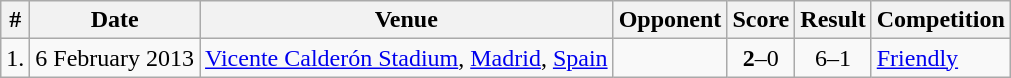<table class="wikitable" style="font-size:100%;">
<tr>
<th>#</th>
<th>Date</th>
<th>Venue</th>
<th>Opponent</th>
<th>Score</th>
<th>Result</th>
<th>Competition</th>
</tr>
<tr>
<td>1.</td>
<td>6 February 2013</td>
<td><a href='#'>Vicente Calderón Stadium</a>, <a href='#'>Madrid</a>, <a href='#'>Spain</a></td>
<td></td>
<td align=center><strong>2</strong>–0</td>
<td align=center>6–1</td>
<td><a href='#'>Friendly</a></td>
</tr>
</table>
